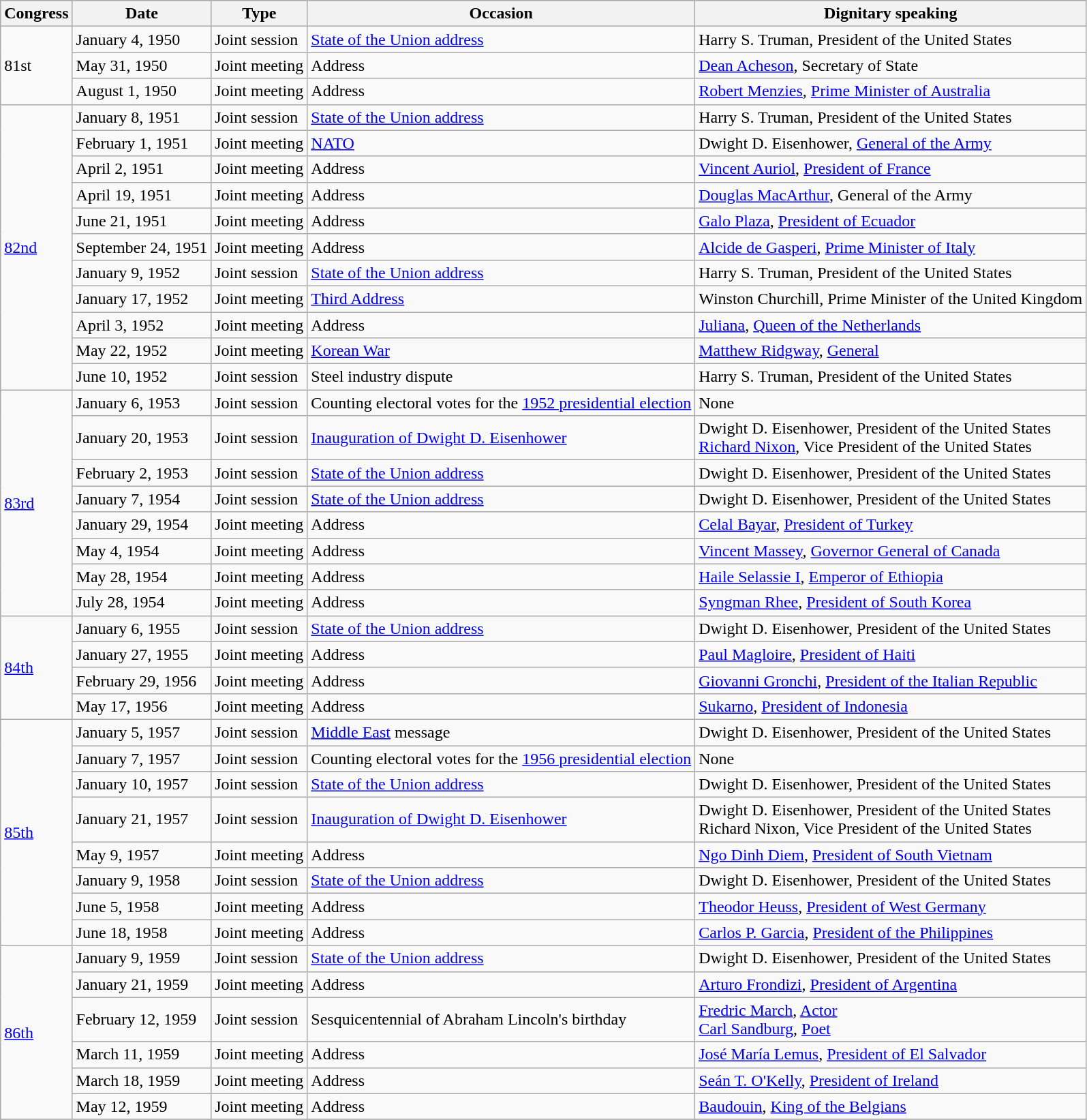<table class="wikitable sortable">
<tr>
<th>Congress</th>
<th>Date</th>
<th>Type</th>
<th>Occasion</th>
<th>Dignitary speaking</th>
</tr>
<tr>
<td rowspan="3">81st</td>
<td>January 4, 1950</td>
<td>Joint session</td>
<td><a href='#'>State of the Union address</a></td>
<td>Harry S. Truman, President of the United States</td>
</tr>
<tr>
<td>May 31, 1950</td>
<td>Joint meeting</td>
<td>Address</td>
<td><a href='#'>Dean Acheson</a>, Secretary of State</td>
</tr>
<tr>
<td>August 1, 1950</td>
<td>Joint meeting</td>
<td>Address</td>
<td><a href='#'>Robert Menzies</a>, <a href='#'>Prime Minister of Australia</a></td>
</tr>
<tr>
<td rowspan="11"><a href='#'>82nd</a></td>
<td>January 8, 1951</td>
<td>Joint session</td>
<td><a href='#'>State of the Union address</a></td>
<td>Harry S. Truman, President of the United States</td>
</tr>
<tr>
<td>February 1, 1951</td>
<td>Joint meeting</td>
<td><a href='#'>NATO</a></td>
<td>Dwight D. Eisenhower, <a href='#'>General of the Army</a></td>
</tr>
<tr>
<td>April 2, 1951</td>
<td>Joint meeting</td>
<td>Address</td>
<td><a href='#'>Vincent Auriol</a>, <a href='#'>President of France</a></td>
</tr>
<tr>
<td>April 19, 1951</td>
<td>Joint meeting</td>
<td>Address</td>
<td><a href='#'>Douglas MacArthur</a>, General of the Army</td>
</tr>
<tr>
<td>June 21, 1951</td>
<td>Joint meeting</td>
<td>Address</td>
<td><a href='#'>Galo Plaza</a>, <a href='#'>President of Ecuador</a></td>
</tr>
<tr>
<td>September 24, 1951</td>
<td>Joint meeting</td>
<td>Address</td>
<td><a href='#'>Alcide de Gasperi</a>, <a href='#'>Prime Minister of Italy</a></td>
</tr>
<tr>
<td>January 9, 1952</td>
<td>Joint session</td>
<td><a href='#'>State of the Union address</a></td>
<td>Harry S. Truman, President of the United States</td>
</tr>
<tr>
<td>January 17, 1952</td>
<td>Joint meeting</td>
<td><a href='#'>Third Address</a></td>
<td>Winston Churchill, Prime Minister of the United Kingdom</td>
</tr>
<tr>
<td>April 3, 1952</td>
<td>Joint meeting</td>
<td>Address</td>
<td><a href='#'>Juliana</a>, <a href='#'>Queen of the Netherlands</a></td>
</tr>
<tr>
<td>May 22, 1952</td>
<td>Joint meeting</td>
<td><a href='#'>Korean War</a></td>
<td><a href='#'>Matthew Ridgway</a>, <a href='#'>General</a></td>
</tr>
<tr>
<td>June 10, 1952</td>
<td>Joint session</td>
<td>Steel industry dispute</td>
<td>Harry S. Truman, President of the United States</td>
</tr>
<tr>
<td rowspan="8"><a href='#'>83rd</a></td>
<td>January 6, 1953</td>
<td>Joint session</td>
<td>Counting electoral votes for the <a href='#'>1952 presidential election</a></td>
<td>None</td>
</tr>
<tr>
<td>January 20, 1953</td>
<td>Joint session</td>
<td><a href='#'>Inauguration of Dwight D. Eisenhower</a></td>
<td>Dwight D. Eisenhower, President of the United States<br><a href='#'>Richard Nixon</a>, Vice President of the United States</td>
</tr>
<tr>
<td>February 2, 1953</td>
<td>Joint session</td>
<td><a href='#'>State of the Union address</a></td>
<td>Dwight D. Eisenhower, President of the United States</td>
</tr>
<tr>
<td>January 7, 1954</td>
<td>Joint session</td>
<td><a href='#'>State of the Union address</a></td>
<td>Dwight D. Eisenhower, President of the United States</td>
</tr>
<tr>
<td>January 29, 1954</td>
<td>Joint meeting</td>
<td>Address</td>
<td><a href='#'>Celal Bayar</a>, <a href='#'>President of Turkey</a></td>
</tr>
<tr>
<td>May 4, 1954</td>
<td>Joint meeting</td>
<td>Address</td>
<td><a href='#'>Vincent Massey</a>, <a href='#'>Governor General of Canada</a></td>
</tr>
<tr>
<td>May 28, 1954</td>
<td>Joint meeting</td>
<td>Address</td>
<td><a href='#'>Haile Selassie I</a>, <a href='#'>Emperor of Ethiopia</a></td>
</tr>
<tr>
<td>July 28, 1954</td>
<td>Joint meeting</td>
<td>Address</td>
<td><a href='#'>Syngman Rhee</a>, <a href='#'>President of South Korea</a></td>
</tr>
<tr>
<td rowspan="4"><a href='#'>84th</a></td>
<td>January 6, 1955</td>
<td>Joint session</td>
<td><a href='#'>State of the Union address</a></td>
<td>Dwight D. Eisenhower, President of the United States</td>
</tr>
<tr>
<td>January 27, 1955</td>
<td>Joint meeting</td>
<td>Address</td>
<td><a href='#'>Paul Magloire</a>, <a href='#'>President of Haiti</a></td>
</tr>
<tr>
<td>February 29, 1956</td>
<td>Joint meeting</td>
<td>Address</td>
<td><a href='#'>Giovanni Gronchi</a>, <a href='#'>President of the Italian Republic</a></td>
</tr>
<tr>
<td>May 17, 1956</td>
<td>Joint meeting</td>
<td>Address</td>
<td><a href='#'>Sukarno</a>, <a href='#'>President of Indonesia</a></td>
</tr>
<tr>
<td rowspan="8"><a href='#'>85th</a></td>
<td>January 5, 1957</td>
<td>Joint session</td>
<td><a href='#'>Middle East</a> message</td>
<td>Dwight D. Eisenhower, President of the United States</td>
</tr>
<tr>
<td>January 7, 1957</td>
<td>Joint session</td>
<td>Counting electoral votes for the <a href='#'>1956 presidential election</a></td>
<td>None</td>
</tr>
<tr>
<td>January 10, 1957</td>
<td>Joint session</td>
<td><a href='#'>State of the Union address</a></td>
<td>Dwight D. Eisenhower, President of the United States</td>
</tr>
<tr>
<td>January 21, 1957</td>
<td>Joint session</td>
<td><a href='#'>Inauguration of Dwight D. Eisenhower</a></td>
<td>Dwight D. Eisenhower, President of the United States<br>Richard Nixon, Vice President of the United States</td>
</tr>
<tr>
<td>May 9, 1957</td>
<td>Joint meeting</td>
<td>Address</td>
<td><a href='#'>Ngo Dinh Diem</a>, <a href='#'>President of South Vietnam</a></td>
</tr>
<tr>
<td>January 9, 1958</td>
<td>Joint session</td>
<td><a href='#'>State of the Union address</a></td>
<td>Dwight D. Eisenhower, President of the United States</td>
</tr>
<tr>
<td>June 5, 1958</td>
<td>Joint meeting</td>
<td>Address</td>
<td><a href='#'>Theodor Heuss</a>, <a href='#'>President of West Germany</a></td>
</tr>
<tr>
<td>June 18, 1958</td>
<td>Joint meeting</td>
<td>Address</td>
<td><a href='#'>Carlos P. Garcia</a>, <a href='#'>President of the Philippines</a></td>
</tr>
<tr>
<td rowspan="6"><a href='#'>86th</a></td>
<td>January 9, 1959</td>
<td>Joint session</td>
<td><a href='#'>State of the Union address</a></td>
<td>Dwight D. Eisenhower, President of the United States</td>
</tr>
<tr>
<td>January 21, 1959</td>
<td>Joint meeting</td>
<td>Address</td>
<td><a href='#'>Arturo Frondizi</a>, <a href='#'>President of Argentina</a></td>
</tr>
<tr>
<td>February 12, 1959</td>
<td>Joint session</td>
<td>Sesquicentennial of Abraham Lincoln's birthday</td>
<td><a href='#'>Fredric March</a>, <a href='#'>Actor</a><br><a href='#'>Carl Sandburg</a>, <a href='#'>Poet</a></td>
</tr>
<tr>
<td>March 11, 1959</td>
<td>Joint meeting</td>
<td>Address</td>
<td><a href='#'>José María Lemus</a>, <a href='#'>President of El Salvador</a></td>
</tr>
<tr>
<td>March 18, 1959</td>
<td>Joint meeting</td>
<td>Address</td>
<td><a href='#'>Seán T. O'Kelly</a>, <a href='#'>President of Ireland</a></td>
</tr>
<tr>
<td>May 12, 1959</td>
<td>Joint meeting</td>
<td>Address</td>
<td><a href='#'>Baudouin</a>, <a href='#'>King of the Belgians</a></td>
</tr>
<tr>
</tr>
</table>
